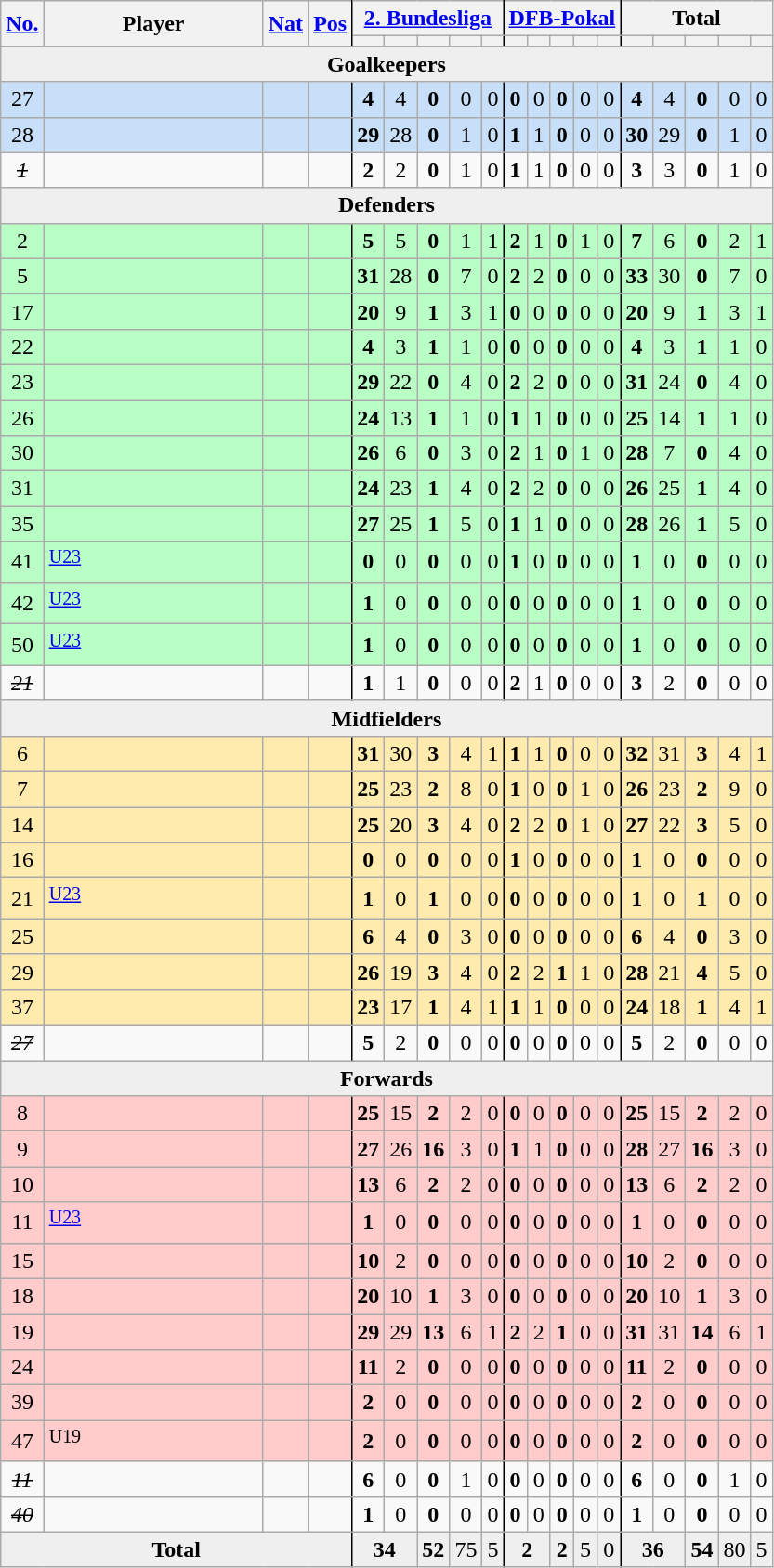<table class="wikitable sortable nowrap" style=text-align:center>
<tr>
<th rowspan="2"><a href='#'>No.</a></th>
<th rowspan="2" width=150>Player</th>
<th rowspan="2"><a href='#'>Nat</a></th>
<th rowspan="2" style="border-right: 1pt black solid"><a href='#'>Pos</a></th>
<th colspan="5" style="border-right: 1pt black solid"><a href='#'>2. Bundesliga</a></th>
<th colspan="5" style="border-right: 1pt black solid"><a href='#'>DFB-Pokal</a></th>
<th colspan="5">Total</th>
</tr>
<tr>
<th></th>
<th></th>
<th></th>
<th></th>
<th style="border-right: 1pt black solid"></th>
<th></th>
<th></th>
<th></th>
<th></th>
<th style="border-right: 1pt black solid"></th>
<th></th>
<th></th>
<th></th>
<th></th>
<th></th>
</tr>
<tr class="sortbottom">
<td colspan="19" style=background:#efefef;><strong>Goalkeepers</strong></td>
</tr>
<tr style="background:#c7dff8">
<td>27</td>
<td align="left"></td>
<td></td>
<td style="border-right: 1pt black solid"></td>
<td><strong>4</strong></td>
<td>4</td>
<td><strong>0</strong></td>
<td>0</td>
<td style="border-right: 1pt black solid">0</td>
<td><strong>0</strong></td>
<td>0</td>
<td><strong>0</strong></td>
<td>0</td>
<td style="border-right: 1pt black solid">0</td>
<td><strong>4</strong></td>
<td>4</td>
<td><strong>0</strong></td>
<td>0</td>
<td>0</td>
</tr>
<tr style="background:#c7dff8">
<td>28</td>
<td align="left"></td>
<td></td>
<td style="border-right: 1pt black solid"></td>
<td><strong>29</strong></td>
<td>28</td>
<td><strong>0</strong></td>
<td>1</td>
<td style="border-right: 1pt black solid">0</td>
<td><strong>1</strong></td>
<td>1</td>
<td><strong>0</strong></td>
<td>0</td>
<td style="border-right: 1pt black solid">0</td>
<td><strong>30</strong></td>
<td>29</td>
<td><strong>0</strong></td>
<td>1</td>
<td>0</td>
</tr>
<tr>
<td><s><em>1</em></s></td>
<td align="left"></td>
<td></td>
<td style="border-right: 1pt black solid"></td>
<td><strong>2</strong></td>
<td>2</td>
<td><strong>0</strong></td>
<td>1</td>
<td style="border-right: 1pt black solid">0</td>
<td><strong>1</strong></td>
<td>1</td>
<td><strong>0</strong></td>
<td>0</td>
<td style="border-right: 1pt black solid">0</td>
<td><strong>3</strong></td>
<td>3</td>
<td><strong>0</strong></td>
<td>1</td>
<td>0</td>
</tr>
<tr class="sortbottom">
<td colspan="19" style=background:#efefef;><strong>Defenders</strong></td>
</tr>
<tr style="background:#b9ffc5">
<td>2</td>
<td align="left"></td>
<td></td>
<td style="border-right: 1pt black solid"></td>
<td><strong>5</strong></td>
<td>5</td>
<td><strong>0</strong></td>
<td>1</td>
<td style="border-right: 1pt black solid">1</td>
<td><strong>2</strong></td>
<td>1</td>
<td><strong>0</strong></td>
<td>1</td>
<td style="border-right: 1pt black solid">0</td>
<td><strong>7</strong></td>
<td>6</td>
<td><strong>0</strong></td>
<td>2</td>
<td>1</td>
</tr>
<tr style="background:#b9ffc5">
<td>5</td>
<td align="left"></td>
<td></td>
<td style="border-right: 1pt black solid"></td>
<td><strong>31</strong></td>
<td>28</td>
<td><strong>0</strong></td>
<td>7</td>
<td style="border-right: 1pt black solid">0</td>
<td><strong>2</strong></td>
<td>2</td>
<td><strong>0</strong></td>
<td>0</td>
<td style="border-right: 1pt black solid">0</td>
<td><strong>33</strong></td>
<td>30</td>
<td><strong>0</strong></td>
<td>7</td>
<td>0</td>
</tr>
<tr style="background:#b9ffc5">
<td>17</td>
<td align="left"></td>
<td></td>
<td style="border-right: 1pt black solid"></td>
<td><strong>20</strong></td>
<td>9</td>
<td><strong>1</strong></td>
<td>3</td>
<td style="border-right: 1pt black solid">1</td>
<td><strong>0</strong></td>
<td>0</td>
<td><strong>0</strong></td>
<td>0</td>
<td style="border-right: 1pt black solid">0</td>
<td><strong>20</strong></td>
<td>9</td>
<td><strong>1</strong></td>
<td>3</td>
<td>1</td>
</tr>
<tr style="background:#b9ffc5">
<td>22</td>
<td align="left"></td>
<td></td>
<td style="border-right: 1pt black solid"></td>
<td><strong>4</strong></td>
<td>3</td>
<td><strong>1</strong></td>
<td>1</td>
<td style="border-right: 1pt black solid">0</td>
<td><strong>0</strong></td>
<td>0</td>
<td><strong>0</strong></td>
<td>0</td>
<td style="border-right: 1pt black solid">0</td>
<td><strong>4</strong></td>
<td>3</td>
<td><strong>1</strong></td>
<td>1</td>
<td>0</td>
</tr>
<tr style="background:#b9ffc5">
<td>23</td>
<td align="left"></td>
<td></td>
<td style="border-right: 1pt black solid"></td>
<td><strong>29</strong></td>
<td>22</td>
<td><strong>0</strong></td>
<td>4</td>
<td style="border-right: 1pt black solid">0</td>
<td><strong>2</strong></td>
<td>2</td>
<td><strong>0</strong></td>
<td>0</td>
<td style="border-right: 1pt black solid">0</td>
<td><strong>31</strong></td>
<td>24</td>
<td><strong>0</strong></td>
<td>4</td>
<td>0</td>
</tr>
<tr style="background:#b9ffc5">
<td>26</td>
<td align="left"></td>
<td></td>
<td style="border-right: 1pt black solid"></td>
<td><strong>24</strong></td>
<td>13</td>
<td><strong>1</strong></td>
<td>1</td>
<td style="border-right: 1pt black solid">0</td>
<td><strong>1</strong></td>
<td>1</td>
<td><strong>0</strong></td>
<td>0</td>
<td style="border-right: 1pt black solid">0</td>
<td><strong>25</strong></td>
<td>14</td>
<td><strong>1</strong></td>
<td>1</td>
<td>0</td>
</tr>
<tr style="background:#b9ffc5">
<td>30</td>
<td align="left"></td>
<td></td>
<td style="border-right: 1pt black solid"></td>
<td><strong>26</strong></td>
<td>6</td>
<td><strong>0</strong></td>
<td>3</td>
<td style="border-right: 1pt black solid">0</td>
<td><strong>2</strong></td>
<td>1</td>
<td><strong>0</strong></td>
<td>1</td>
<td style="border-right: 1pt black solid">0</td>
<td><strong>28</strong></td>
<td>7</td>
<td><strong>0</strong></td>
<td>4</td>
<td>0</td>
</tr>
<tr style="background:#b9ffc5">
<td>31</td>
<td align="left"></td>
<td></td>
<td style="border-right: 1pt black solid"></td>
<td><strong>24</strong></td>
<td>23</td>
<td><strong>1</strong></td>
<td>4</td>
<td style="border-right: 1pt black solid">0</td>
<td><strong>2</strong></td>
<td>2</td>
<td><strong>0</strong></td>
<td>0</td>
<td style="border-right: 1pt black solid">0</td>
<td><strong>26</strong></td>
<td>25</td>
<td><strong>1</strong></td>
<td>4</td>
<td>0</td>
</tr>
<tr style="background:#b9ffc5">
<td>35</td>
<td align="left"></td>
<td></td>
<td style="border-right: 1pt black solid"></td>
<td><strong>27</strong></td>
<td>25</td>
<td><strong>1</strong></td>
<td>5</td>
<td style="border-right: 1pt black solid">0</td>
<td><strong>1</strong></td>
<td>1</td>
<td><strong>0</strong></td>
<td>0</td>
<td style="border-right: 1pt black solid">0</td>
<td><strong>28</strong></td>
<td>26</td>
<td><strong>1</strong></td>
<td>5</td>
<td>0</td>
</tr>
<tr style="background:#b9ffc5">
<td>41</td>
<td align="left"><sup> <a href='#'>U23</a></sup></td>
<td></td>
<td style="border-right: 1pt black solid"></td>
<td><strong>0</strong></td>
<td>0</td>
<td><strong>0</strong></td>
<td>0</td>
<td style="border-right: 1pt black solid">0</td>
<td><strong>1</strong></td>
<td>0</td>
<td><strong>0</strong></td>
<td>0</td>
<td style="border-right: 1pt black solid">0</td>
<td><strong>1</strong></td>
<td>0</td>
<td><strong>0</strong></td>
<td>0</td>
<td>0</td>
</tr>
<tr style="background:#b9ffc5">
<td>42</td>
<td align="left"><sup> <a href='#'>U23</a></sup></td>
<td></td>
<td style="border-right: 1pt black solid"></td>
<td><strong>1</strong></td>
<td>0</td>
<td><strong>0</strong></td>
<td>0</td>
<td style="border-right: 1pt black solid">0</td>
<td><strong>0</strong></td>
<td>0</td>
<td><strong>0</strong></td>
<td>0</td>
<td style="border-right: 1pt black solid">0</td>
<td><strong>1</strong></td>
<td>0</td>
<td><strong>0</strong></td>
<td>0</td>
<td>0</td>
</tr>
<tr style="background:#b9ffc5">
<td>50</td>
<td align="left"><sup> <a href='#'>U23</a></sup></td>
<td></td>
<td style="border-right: 1pt black solid"></td>
<td><strong>1</strong></td>
<td>0</td>
<td><strong>0</strong></td>
<td>0</td>
<td style="border-right: 1pt black solid">0</td>
<td><strong>0</strong></td>
<td>0</td>
<td><strong>0</strong></td>
<td>0</td>
<td style="border-right: 1pt black solid">0</td>
<td><strong>1</strong></td>
<td>0</td>
<td><strong>0</strong></td>
<td>0</td>
<td>0</td>
</tr>
<tr>
<td><s><em>21</em></s></td>
<td align="left"></td>
<td></td>
<td style="border-right: 1pt black solid"></td>
<td><strong>1</strong></td>
<td>1</td>
<td><strong>0</strong></td>
<td>0</td>
<td style="border-right: 1pt black solid">0</td>
<td><strong>2</strong></td>
<td>1</td>
<td><strong>0</strong></td>
<td>0</td>
<td style="border-right: 1pt black solid">0</td>
<td><strong>3</strong></td>
<td>2</td>
<td><strong>0</strong></td>
<td>0</td>
<td>0</td>
</tr>
<tr class="sortbottom">
<td colspan="19" style=background:#efefef;><strong>Midfielders</strong></td>
</tr>
<tr style="background:#ffebad">
<td>6</td>
<td align="left"></td>
<td></td>
<td style="border-right: 1pt black solid"></td>
<td><strong>31</strong></td>
<td>30</td>
<td><strong>3</strong></td>
<td>4</td>
<td style="border-right: 1pt black solid">1</td>
<td><strong>1</strong></td>
<td>1</td>
<td><strong>0</strong></td>
<td>0</td>
<td style="border-right: 1pt black solid">0</td>
<td><strong>32</strong></td>
<td>31</td>
<td><strong>3</strong></td>
<td>4</td>
<td>1</td>
</tr>
<tr style="background:#ffebad">
<td>7</td>
<td align="left"></td>
<td></td>
<td style="border-right: 1pt black solid"></td>
<td><strong>25</strong></td>
<td>23</td>
<td><strong>2</strong></td>
<td>8</td>
<td style="border-right: 1pt black solid">0</td>
<td><strong>1</strong></td>
<td>0</td>
<td><strong>0</strong></td>
<td>1</td>
<td style="border-right: 1pt black solid">0</td>
<td><strong>26</strong></td>
<td>23</td>
<td><strong>2</strong></td>
<td>9</td>
<td>0</td>
</tr>
<tr style="background:#ffebad">
<td>14</td>
<td align="left"></td>
<td></td>
<td style="border-right: 1pt black solid"></td>
<td><strong>25</strong></td>
<td>20</td>
<td><strong>3</strong></td>
<td>4</td>
<td style="border-right: 1pt black solid">0</td>
<td><strong>2</strong></td>
<td>2</td>
<td><strong>0</strong></td>
<td>1</td>
<td style="border-right: 1pt black solid">0</td>
<td><strong>27</strong></td>
<td>22</td>
<td><strong>3</strong></td>
<td>5</td>
<td>0</td>
</tr>
<tr style="background:#ffebad">
<td>16</td>
<td align="left"></td>
<td></td>
<td style="border-right: 1pt black solid"></td>
<td><strong>0</strong></td>
<td>0</td>
<td><strong>0</strong></td>
<td>0</td>
<td style="border-right: 1pt black solid">0</td>
<td><strong>1</strong></td>
<td>0</td>
<td><strong>0</strong></td>
<td>0</td>
<td style="border-right: 1pt black solid">0</td>
<td><strong>1</strong></td>
<td>0</td>
<td><strong>0</strong></td>
<td>0</td>
<td>0</td>
</tr>
<tr style="background:#ffebad">
<td>21</td>
<td align="left"><sup> <a href='#'>U23</a></sup></td>
<td></td>
<td style="border-right: 1pt black solid"></td>
<td><strong>1</strong></td>
<td>0</td>
<td><strong>1</strong></td>
<td>0</td>
<td style="border-right: 1pt black solid">0</td>
<td><strong>0</strong></td>
<td>0</td>
<td><strong>0</strong></td>
<td>0</td>
<td style="border-right: 1pt black solid">0</td>
<td><strong>1</strong></td>
<td>0</td>
<td><strong>1</strong></td>
<td>0</td>
<td>0</td>
</tr>
<tr style="background:#ffebad">
<td>25</td>
<td align="left"></td>
<td></td>
<td style="border-right: 1pt black solid"></td>
<td><strong>6</strong></td>
<td>4</td>
<td><strong>0</strong></td>
<td>3</td>
<td style="border-right: 1pt black solid">0</td>
<td><strong>0</strong></td>
<td>0</td>
<td><strong>0</strong></td>
<td>0</td>
<td style="border-right: 1pt black solid">0</td>
<td><strong>6</strong></td>
<td>4</td>
<td><strong>0</strong></td>
<td>3</td>
<td>0</td>
</tr>
<tr style="background:#ffebad">
<td>29</td>
<td align="left"></td>
<td></td>
<td style="border-right: 1pt black solid"></td>
<td><strong>26</strong></td>
<td>19</td>
<td><strong>3</strong></td>
<td>4</td>
<td style="border-right: 1pt black solid">0</td>
<td><strong>2</strong></td>
<td>2</td>
<td><strong>1</strong></td>
<td>1</td>
<td style="border-right: 1pt black solid">0</td>
<td><strong>28</strong></td>
<td>21</td>
<td><strong>4</strong></td>
<td>5</td>
<td>0</td>
</tr>
<tr style="background:#ffebad">
<td>37</td>
<td align="left"></td>
<td></td>
<td style="border-right: 1pt black solid"></td>
<td><strong>23</strong></td>
<td>17</td>
<td><strong>1</strong></td>
<td>4</td>
<td style="border-right: 1pt black solid">1</td>
<td><strong>1</strong></td>
<td>1</td>
<td><strong>0</strong></td>
<td>0</td>
<td style="border-right: 1pt black solid">0</td>
<td><strong>24</strong></td>
<td>18</td>
<td><strong>1</strong></td>
<td>4</td>
<td>1</td>
</tr>
<tr>
<td><s><em>27</em></s></td>
<td align="left"></td>
<td></td>
<td style="border-right: 1pt black solid"></td>
<td><strong>5</strong></td>
<td>2</td>
<td><strong>0</strong></td>
<td>0</td>
<td style="border-right: 1pt black solid">0</td>
<td><strong>0</strong></td>
<td>0</td>
<td><strong>0</strong></td>
<td>0</td>
<td style="border-right: 1pt black solid">0</td>
<td><strong>5</strong></td>
<td>2</td>
<td><strong>0</strong></td>
<td>0</td>
<td>0</td>
</tr>
<tr class="sortbottom">
<td colspan="19" style=background:#efefef;><strong>Forwards</strong></td>
</tr>
<tr style="background:#ffcbcb">
<td>8</td>
<td align="left"></td>
<td></td>
<td style="border-right: 1pt black solid"></td>
<td><strong>25</strong></td>
<td>15</td>
<td><strong>2</strong></td>
<td>2</td>
<td style="border-right: 1pt black solid">0</td>
<td><strong>0</strong></td>
<td>0</td>
<td><strong>0</strong></td>
<td>0</td>
<td style="border-right: 1pt black solid">0</td>
<td><strong>25</strong></td>
<td>15</td>
<td><strong>2</strong></td>
<td>2</td>
<td>0</td>
</tr>
<tr style="background:#ffcbcb">
<td>9</td>
<td align="left"></td>
<td></td>
<td style="border-right: 1pt black solid"></td>
<td><strong>27</strong></td>
<td>26</td>
<td><strong>16</strong></td>
<td>3</td>
<td style="border-right: 1pt black solid">0</td>
<td><strong>1</strong></td>
<td>1</td>
<td><strong>0</strong></td>
<td>0</td>
<td style="border-right: 1pt black solid">0</td>
<td><strong>28</strong></td>
<td>27</td>
<td><strong>16</strong></td>
<td>3</td>
<td>0</td>
</tr>
<tr style="background:#ffcbcb">
<td>10</td>
<td align="left"></td>
<td></td>
<td style="border-right: 1pt black solid"></td>
<td><strong>13</strong></td>
<td>6</td>
<td><strong>2</strong></td>
<td>2</td>
<td style="border-right: 1pt black solid">0</td>
<td><strong>0</strong></td>
<td>0</td>
<td><strong>0</strong></td>
<td>0</td>
<td style="border-right: 1pt black solid">0</td>
<td><strong>13</strong></td>
<td>6</td>
<td><strong>2</strong></td>
<td>2</td>
<td>0</td>
</tr>
<tr style="background:#ffcbcb">
<td>11</td>
<td align="left"><sup> <a href='#'>U23</a></sup></td>
<td></td>
<td style="border-right: 1pt black solid"></td>
<td><strong>1</strong></td>
<td>0</td>
<td><strong>0</strong></td>
<td>0</td>
<td style="border-right: 1pt black solid">0</td>
<td><strong>0</strong></td>
<td>0</td>
<td><strong>0</strong></td>
<td>0</td>
<td style="border-right: 1pt black solid">0</td>
<td><strong>1</strong></td>
<td>0</td>
<td><strong>0</strong></td>
<td>0</td>
<td>0</td>
</tr>
<tr style="background:#ffcbcb">
<td>15</td>
<td align="left"></td>
<td></td>
<td style="border-right: 1pt black solid"></td>
<td><strong>10</strong></td>
<td>2</td>
<td><strong>0</strong></td>
<td>0</td>
<td style="border-right: 1pt black solid">0</td>
<td><strong>0</strong></td>
<td>0</td>
<td><strong>0</strong></td>
<td>0</td>
<td style="border-right: 1pt black solid">0</td>
<td><strong>10</strong></td>
<td>2</td>
<td><strong>0</strong></td>
<td>0</td>
<td>0</td>
</tr>
<tr style="background:#ffcbcb">
<td>18</td>
<td align="left"></td>
<td></td>
<td style="border-right: 1pt black solid"></td>
<td><strong>20</strong></td>
<td>10</td>
<td><strong>1</strong></td>
<td>3</td>
<td style="border-right: 1pt black solid">0</td>
<td><strong>0</strong></td>
<td>0</td>
<td><strong>0</strong></td>
<td>0</td>
<td style="border-right: 1pt black solid">0</td>
<td><strong>20</strong></td>
<td>10</td>
<td><strong>1</strong></td>
<td>3</td>
<td>0</td>
</tr>
<tr style="background:#ffcbcb">
<td>19</td>
<td align="left"></td>
<td></td>
<td style="border-right: 1pt black solid"></td>
<td><strong>29</strong></td>
<td>29</td>
<td><strong>13</strong></td>
<td>6</td>
<td style="border-right: 1pt black solid">1</td>
<td><strong>2</strong></td>
<td>2</td>
<td><strong>1</strong></td>
<td>0</td>
<td style="border-right: 1pt black solid">0</td>
<td><strong>31</strong></td>
<td>31</td>
<td><strong>14</strong></td>
<td>6</td>
<td>1</td>
</tr>
<tr style="background:#ffcbcb">
<td>24</td>
<td align="left"></td>
<td></td>
<td style="border-right: 1pt black solid"></td>
<td><strong>11</strong></td>
<td>2</td>
<td><strong>0</strong></td>
<td>0</td>
<td style="border-right: 1pt black solid">0</td>
<td><strong>0</strong></td>
<td>0</td>
<td><strong>0</strong></td>
<td>0</td>
<td style="border-right: 1pt black solid">0</td>
<td><strong>11</strong></td>
<td>2</td>
<td><strong>0</strong></td>
<td>0</td>
<td>0</td>
</tr>
<tr style="background:#ffcbcb">
<td>39</td>
<td align="left"></td>
<td></td>
<td style="border-right: 1pt black solid"></td>
<td><strong>2</strong></td>
<td>0</td>
<td><strong>0</strong></td>
<td>0</td>
<td style="border-right: 1pt black solid">0</td>
<td><strong>0</strong></td>
<td>0</td>
<td><strong>0</strong></td>
<td>0</td>
<td style="border-right: 1pt black solid">0</td>
<td><strong>2</strong></td>
<td>0</td>
<td><strong>0</strong></td>
<td>0</td>
<td>0</td>
</tr>
<tr style="background:#ffcbcb">
<td>47</td>
<td align="left"><sup> U19</sup></td>
<td></td>
<td style="border-right: 1pt black solid"></td>
<td><strong>2</strong></td>
<td>0</td>
<td><strong>0</strong></td>
<td>0</td>
<td style="border-right: 1pt black solid">0</td>
<td><strong>0</strong></td>
<td>0</td>
<td><strong>0</strong></td>
<td>0</td>
<td style="border-right: 1pt black solid">0</td>
<td><strong>2</strong></td>
<td>0</td>
<td><strong>0</strong></td>
<td>0</td>
<td>0</td>
</tr>
<tr>
<td><s><em>11</em></s></td>
<td align="left"></td>
<td></td>
<td style="border-right: 1pt black solid"></td>
<td><strong>6</strong></td>
<td>0</td>
<td><strong>0</strong></td>
<td>1</td>
<td style="border-right: 1pt black solid">0</td>
<td><strong>0</strong></td>
<td>0</td>
<td><strong>0</strong></td>
<td>0</td>
<td style="border-right: 1pt black solid">0</td>
<td><strong>6</strong></td>
<td>0</td>
<td><strong>0</strong></td>
<td>1</td>
<td>0</td>
</tr>
<tr>
<td><s><em>40</em></s></td>
<td align="left"></td>
<td></td>
<td style="border-right: 1pt black solid"></td>
<td><strong>1</strong></td>
<td>0</td>
<td><strong>0</strong></td>
<td>0</td>
<td style="border-right: 1pt black solid">0</td>
<td><strong>0</strong></td>
<td>0</td>
<td><strong>0</strong></td>
<td>0</td>
<td style="border-right: 1pt black solid">0</td>
<td><strong>1</strong></td>
<td>0</td>
<td><strong>0</strong></td>
<td>0</td>
<td>0</td>
</tr>
<tr class="sortbottom" style="background:#efefef">
<td colspan="4" style="border-right: 1pt black solid"><strong>Total</strong></td>
<td colspan="2"><strong>34</strong></td>
<td><strong>52</strong></td>
<td>75</td>
<td style="border-right: 1pt black solid">5</td>
<td colspan="2"><strong>2</strong></td>
<td><strong>2</strong></td>
<td>5</td>
<td style="border-right: 1pt black solid">0</td>
<td colspan="2"><strong>36</strong></td>
<td><strong>54</strong></td>
<td>80</td>
<td>5</td>
</tr>
</table>
